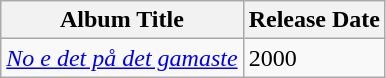<table class="wikitable">
<tr>
<th>Album Title</th>
<th>Release Date</th>
</tr>
<tr>
<td><em><a href='#'>No e det på det gamaste</a></em></td>
<td>2000</td>
</tr>
</table>
